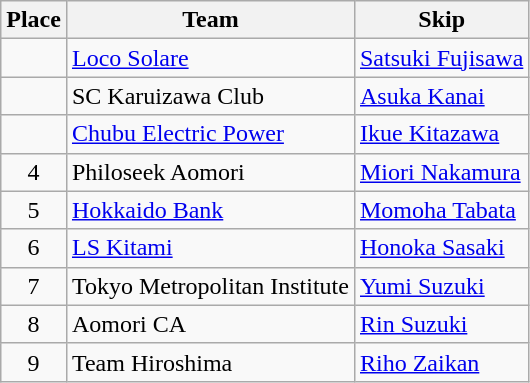<table class="wikitable">
<tr>
<th>Place</th>
<th>Team</th>
<th>Skip</th>
</tr>
<tr>
<td align=center></td>
<td> <a href='#'>Loco Solare</a></td>
<td><a href='#'>Satsuki Fujisawa</a></td>
</tr>
<tr>
<td align=center></td>
<td> SC Karuizawa Club</td>
<td><a href='#'>Asuka Kanai</a></td>
</tr>
<tr>
<td align=center></td>
<td> <a href='#'>Chubu Electric Power</a></td>
<td><a href='#'>Ikue Kitazawa</a></td>
</tr>
<tr>
<td align=center>4</td>
<td> Philoseek Aomori</td>
<td><a href='#'>Miori Nakamura</a></td>
</tr>
<tr>
<td align=center>5</td>
<td> <a href='#'>Hokkaido Bank</a></td>
<td><a href='#'>Momoha Tabata</a></td>
</tr>
<tr>
<td align=center>6</td>
<td> <a href='#'>LS Kitami</a></td>
<td><a href='#'>Honoka Sasaki</a></td>
</tr>
<tr>
<td align=center>7</td>
<td> Tokyo Metropolitan Institute</td>
<td><a href='#'>Yumi Suzuki</a></td>
</tr>
<tr>
<td align=center>8</td>
<td> Aomori CA</td>
<td><a href='#'>Rin Suzuki</a></td>
</tr>
<tr>
<td align=center>9</td>
<td> Team Hiroshima</td>
<td><a href='#'>Riho Zaikan</a></td>
</tr>
</table>
